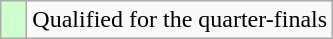<table class="wikitable">
<tr>
<td width=10px bgcolor="#ccffcc"></td>
<td>Qualified for the quarter-finals</td>
</tr>
</table>
